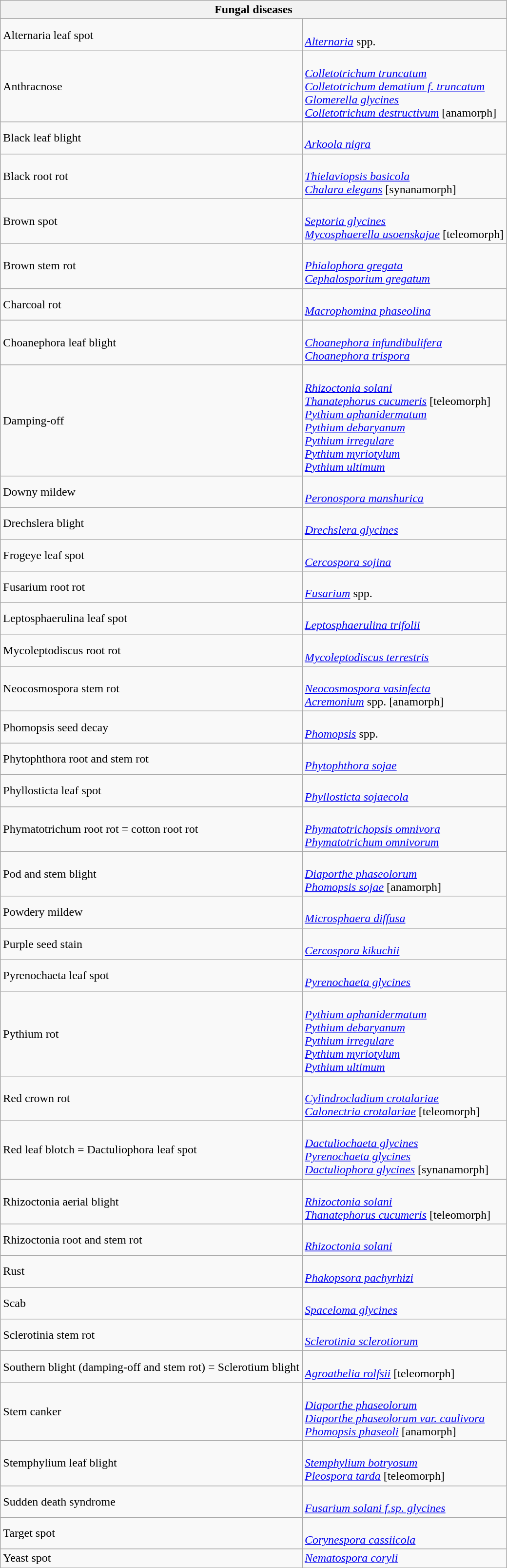<table class="wikitable" style="clear">
<tr>
<th colspan=2><strong>Fungal diseases</strong><br></th>
</tr>
<tr>
</tr>
<tr>
<td>Alternaria leaf spot</td>
<td><br><em><a href='#'>Alternaria</a></em> spp.</td>
</tr>
<tr>
<td>Anthracnose</td>
<td><br><em><a href='#'>Colletotrichum truncatum</a></em><br>
<em><a href='#'>Colletotrichum dematium f. truncatum</a></em><br>
<em><a href='#'>Glomerella glycines</a></em><br>
<em><a href='#'>Colletotrichum destructivum</a></em> [anamorph]</td>
</tr>
<tr>
<td>Black leaf blight</td>
<td><br><em><a href='#'>Arkoola nigra</a></em></td>
</tr>
<tr>
<td>Black root rot</td>
<td><br><em><a href='#'>Thielaviopsis basicola</a></em><br>
<em><a href='#'>Chalara elegans</a></em> [synanamorph]</td>
</tr>
<tr>
<td>Brown spot</td>
<td><br><em><a href='#'>Septoria glycines</a></em><br>
<em><a href='#'>Mycosphaerella usoenskajae</a></em> [teleomorph]</td>
</tr>
<tr>
<td>Brown stem rot</td>
<td><br><em><a href='#'>Phialophora gregata</a></em> <br>
 <em><a href='#'>Cephalosporium gregatum</a></em></td>
</tr>
<tr>
<td>Charcoal rot</td>
<td><br><em><a href='#'>Macrophomina phaseolina</a></em></td>
</tr>
<tr>
<td>Choanephora leaf blight</td>
<td><br><em><a href='#'>Choanephora infundibulifera</a></em><br>
<em><a href='#'>Choanephora trispora</a></em></td>
</tr>
<tr>
<td>Damping-off</td>
<td><br><em><a href='#'>Rhizoctonia solani</a></em><br>
<em><a href='#'>Thanatephorus cucumeris</a></em> [teleomorph] <br>
<em><a href='#'>Pythium aphanidermatum</a></em><br>
<em><a href='#'>Pythium debaryanum</a></em><br>
<em><a href='#'>Pythium irregulare</a></em><br>
<em><a href='#'>Pythium myriotylum</a></em><br>
<em><a href='#'>Pythium ultimum</a></em></td>
</tr>
<tr>
<td>Downy mildew</td>
<td><br><em><a href='#'>Peronospora manshurica</a></em></td>
</tr>
<tr>
<td>Drechslera blight</td>
<td><br><em><a href='#'>Drechslera glycines</a></em></td>
</tr>
<tr>
<td>Frogeye leaf spot</td>
<td><br><em><a href='#'>Cercospora sojina</a></em></td>
</tr>
<tr>
<td>Fusarium root rot </td>
<td><br><em><a href='#'>Fusarium</a></em> spp.</td>
</tr>
<tr>
<td>Leptosphaerulina leaf spot</td>
<td><br><em><a href='#'>Leptosphaerulina trifolii</a></em></td>
</tr>
<tr>
<td>Mycoleptodiscus root rot</td>
<td><br><em><a href='#'>Mycoleptodiscus terrestris</a></em></td>
</tr>
<tr>
<td>Neocosmospora stem rot</td>
<td><br><em><a href='#'>Neocosmospora vasinfecta</a></em><br>
<em><a href='#'>Acremonium</a></em> spp. [anamorph]</td>
</tr>
<tr>
<td>Phomopsis seed decay</td>
<td><br><em><a href='#'>Phomopsis</a></em> spp.</td>
</tr>
<tr>
<td>Phytophthora root and stem rot</td>
<td><br><em><a href='#'>Phytophthora sojae</a></em></td>
</tr>
<tr>
<td>Phyllosticta leaf spot</td>
<td><br><em><a href='#'>Phyllosticta sojaecola</a></em></td>
</tr>
<tr>
<td>Phymatotrichum root rot = cotton root rot</td>
<td><br><em><a href='#'>Phymatotrichopsis omnivora</a></em> <br>
 <em><a href='#'>Phymatotrichum omnivorum</a></em></td>
</tr>
<tr>
<td>Pod and stem blight</td>
<td><br><em><a href='#'>Diaporthe phaseolorum</a></em><br>
<em><a href='#'>Phomopsis sojae</a></em> [anamorph]</td>
</tr>
<tr>
<td>Powdery mildew</td>
<td><br><em><a href='#'>Microsphaera diffusa</a></em></td>
</tr>
<tr>
<td>Purple seed stain</td>
<td><br><em><a href='#'>Cercospora kikuchii</a></em></td>
</tr>
<tr>
<td>Pyrenochaeta leaf spot</td>
<td><br><em><a href='#'>Pyrenochaeta glycines</a></em></td>
</tr>
<tr>
<td>Pythium rot</td>
<td><br><em><a href='#'>Pythium aphanidermatum</a></em><br>
<em><a href='#'>Pythium debaryanum</a></em><br>
<em><a href='#'>Pythium irregulare</a></em><br>
<em><a href='#'>Pythium myriotylum</a></em><br>
<em><a href='#'>Pythium ultimum</a></em></td>
</tr>
<tr>
<td>Red crown rot</td>
<td><br><em><a href='#'>Cylindrocladium crotalariae</a></em><br>
<em><a href='#'>Calonectria crotalariae</a></em> [teleomorph]</td>
</tr>
<tr>
<td>Red leaf blotch = Dactuliophora leaf spot</td>
<td><br><em><a href='#'>Dactuliochaeta glycines</a></em> <br>
 <em><a href='#'>Pyrenochaeta glycines</a></em><br>
<em><a href='#'>Dactuliophora glycines</a></em> [synanamorph]</td>
</tr>
<tr>
<td>Rhizoctonia aerial blight</td>
<td><br><em><a href='#'>Rhizoctonia solani</a></em><br>
<em><a href='#'>Thanatephorus cucumeris</a></em> [teleomorph]</td>
</tr>
<tr>
<td>Rhizoctonia root and stem rot</td>
<td><br><em><a href='#'>Rhizoctonia solani</a></em></td>
</tr>
<tr>
<td>Rust</td>
<td><br><em><a href='#'>Phakopsora pachyrhizi</a></em></td>
</tr>
<tr>
<td>Scab</td>
<td><br><em><a href='#'>Spaceloma glycines</a></em></td>
</tr>
<tr>
<td>Sclerotinia stem rot</td>
<td><br><em><a href='#'>Sclerotinia sclerotiorum</a></em></td>
</tr>
<tr>
<td>Southern blight (damping-off and stem rot) = Sclerotium blight</td>
<td><br><em><a href='#'>Agroathelia rolfsii</a></em> [teleomorph]</td>
</tr>
<tr>
<td>Stem canker</td>
<td><br><em><a href='#'>Diaporthe phaseolorum</a></em><br>
<em><a href='#'>Diaporthe phaseolorum var. caulivora</a></em><br>
<em><a href='#'>Phomopsis phaseoli</a></em> [anamorph]</td>
</tr>
<tr>
<td>Stemphylium leaf blight</td>
<td><br><em><a href='#'>Stemphylium botryosum</a></em><br>
<em><a href='#'>Pleospora tarda</a></em> [teleomorph]</td>
</tr>
<tr>
<td>Sudden death syndrome</td>
<td><br><em><a href='#'>Fusarium solani f.sp. glycines</a></em></td>
</tr>
<tr>
<td>Target spot</td>
<td><br><em><a href='#'>Corynespora cassiicola</a></em></td>
</tr>
<tr>
<td>Yeast spot</td>
<td><em><a href='#'>Nematospora coryli</a></em></td>
</tr>
<tr>
</tr>
</table>
